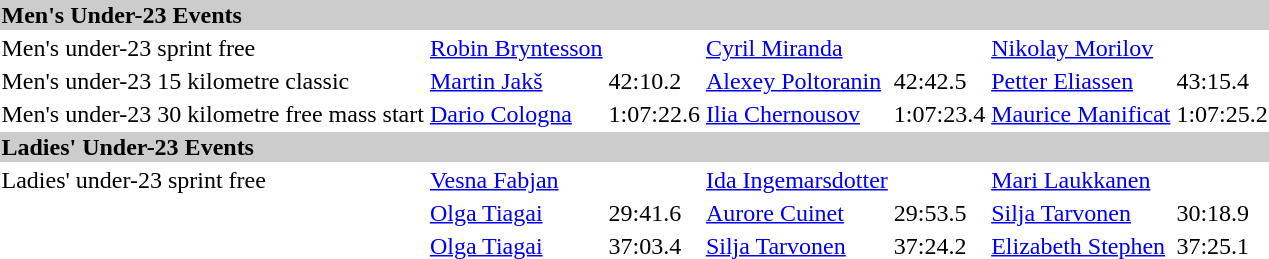<table>
<tr style="background:#ccc;">
<td colspan=7><strong>Men's Under-23 Events</strong></td>
</tr>
<tr>
<td>Men's under-23 sprint free</td>
<td><a href='#'>Robin Bryntesson</a><br></td>
<td></td>
<td><a href='#'>Cyril Miranda</a><br></td>
<td></td>
<td><a href='#'>Nikolay Morilov</a><br></td>
<td></td>
</tr>
<tr>
<td>Men's under-23 15 kilometre classic</td>
<td><a href='#'>Martin Jakš</a><br></td>
<td>42:10.2</td>
<td><a href='#'>Alexey Poltoranin</a><br></td>
<td>42:42.5</td>
<td><a href='#'>Petter Eliassen</a><br></td>
<td>43:15.4</td>
</tr>
<tr>
<td>Men's under-23 30 kilometre free mass start</td>
<td><a href='#'>Dario Cologna</a><br></td>
<td>1:07:22.6</td>
<td><a href='#'>Ilia Chernousov</a><br></td>
<td>1:07:23.4</td>
<td><a href='#'>Maurice Manificat</a><br></td>
<td>1:07:25.2</td>
</tr>
<tr style="background:#ccc;">
<td colspan=7><strong>Ladies' Under-23 Events</strong></td>
</tr>
<tr>
<td>Ladies' under-23 sprint free</td>
<td><a href='#'>Vesna Fabjan</a><br></td>
<td></td>
<td><a href='#'>Ida Ingemarsdotter</a><br></td>
<td></td>
<td><a href='#'>Mari Laukkanen</a><br></td>
<td></td>
</tr>
<tr>
<td></td>
<td><a href='#'>Olga Tiagai</a><br></td>
<td>29:41.6</td>
<td><a href='#'>Aurore Cuinet</a><br></td>
<td>29:53.5</td>
<td><a href='#'>Silja Tarvonen</a><br></td>
<td>30:18.9</td>
</tr>
<tr>
<td></td>
<td><a href='#'>Olga Tiagai</a><br></td>
<td>37:03.4</td>
<td><a href='#'>Silja Tarvonen</a><br></td>
<td>37:24.2</td>
<td><a href='#'>Elizabeth Stephen</a><br></td>
<td>37:25.1</td>
</tr>
</table>
